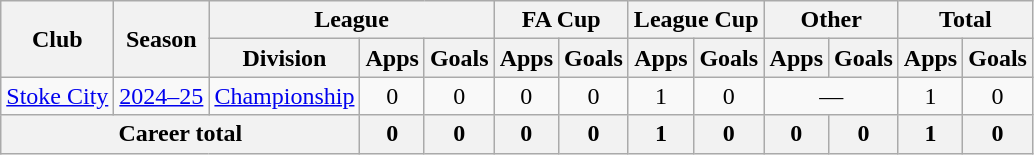<table class="wikitable" style="text-align: center;">
<tr>
<th rowspan="2">Club</th>
<th rowspan="2">Season</th>
<th colspan="3">League</th>
<th colspan="2">FA Cup</th>
<th colspan="2">League Cup</th>
<th colspan="2">Other</th>
<th colspan="2">Total</th>
</tr>
<tr>
<th>Division</th>
<th>Apps</th>
<th>Goals</th>
<th>Apps</th>
<th>Goals</th>
<th>Apps</th>
<th>Goals</th>
<th>Apps</th>
<th>Goals</th>
<th>Apps</th>
<th>Goals</th>
</tr>
<tr>
<td><a href='#'>Stoke City</a></td>
<td><a href='#'>2024–25</a></td>
<td><a href='#'>Championship</a></td>
<td>0</td>
<td>0</td>
<td>0</td>
<td>0</td>
<td>1</td>
<td>0</td>
<td colspan=2>—</td>
<td>1</td>
<td>0</td>
</tr>
<tr>
<th colspan="3">Career total</th>
<th>0</th>
<th>0</th>
<th>0</th>
<th>0</th>
<th>1</th>
<th>0</th>
<th>0</th>
<th>0</th>
<th>1</th>
<th>0</th>
</tr>
</table>
